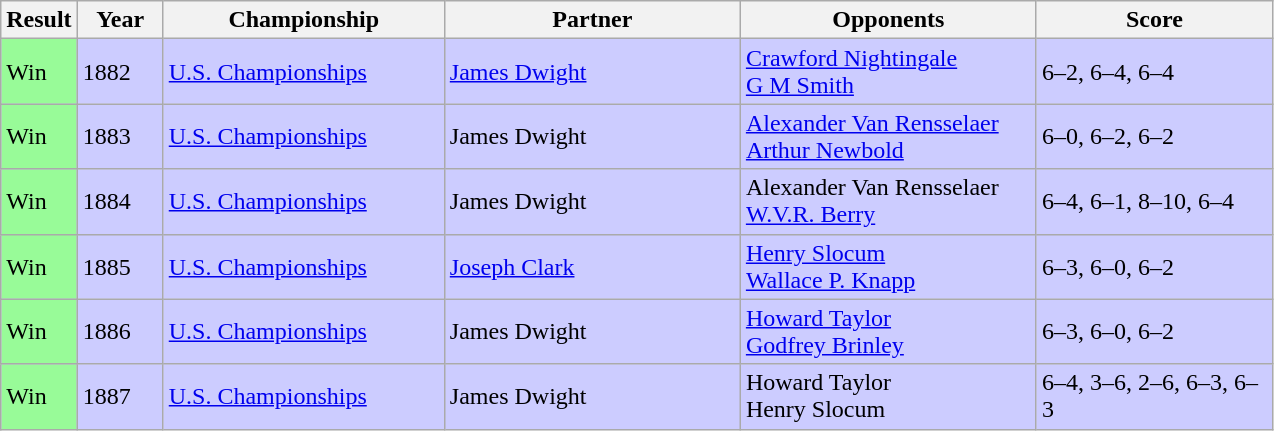<table class="sortable wikitable">
<tr>
<th style="width:40px;">Result</th>
<th style="width:50px;">Year</th>
<th style="width:180px;">Championship</th>
<th style="width:190px;">Partner</th>
<th style="width:190px;">Opponents</th>
<th style="width:150px;" class="unsortable">Score</th>
</tr>
<tr style="background:#ccf;">
<td style="background:#98FB98;">Win</td>
<td>1882</td>
<td><a href='#'>U.S. Championships</a></td>
<td> <a href='#'>James Dwight</a></td>
<td> <a href='#'>Crawford Nightingale</a><br> <a href='#'>G M Smith</a></td>
<td>6–2, 6–4, 6–4</td>
</tr>
<tr style="background:#ccf;">
<td style="background:#98FB98;">Win</td>
<td>1883</td>
<td><a href='#'>U.S. Championships</a></td>
<td> James Dwight</td>
<td> <a href='#'>Alexander Van Rensselaer</a><br> <a href='#'>Arthur Newbold</a></td>
<td>6–0, 6–2, 6–2</td>
</tr>
<tr style="background:#ccf;">
<td style="background:#98FB98;">Win</td>
<td>1884</td>
<td><a href='#'>U.S. Championships</a></td>
<td> James Dwight</td>
<td> Alexander Van Rensselaer<br> <a href='#'>W.V.R. Berry</a></td>
<td>6–4, 6–1, 8–10, 6–4</td>
</tr>
<tr style="background:#ccf;">
<td style="background:#98FB98;">Win</td>
<td>1885</td>
<td><a href='#'>U.S. Championships</a></td>
<td> <a href='#'>Joseph Clark</a></td>
<td> <a href='#'>Henry Slocum</a><br> <a href='#'>Wallace P. Knapp</a></td>
<td>6–3, 6–0, 6–2</td>
</tr>
<tr style="background:#ccf;">
<td style="background:#98FB98;">Win</td>
<td>1886</td>
<td><a href='#'>U.S. Championships</a></td>
<td> James Dwight</td>
<td> <a href='#'>Howard Taylor</a><br> <a href='#'>Godfrey Brinley</a></td>
<td>6–3, 6–0, 6–2</td>
</tr>
<tr style="background:#ccf;">
<td style="background:#98FB98;">Win</td>
<td>1887</td>
<td><a href='#'>U.S. Championships</a></td>
<td> James Dwight</td>
<td> Howard Taylor<br> Henry Slocum</td>
<td>6–4, 3–6, 2–6, 6–3, 6–3</td>
</tr>
</table>
